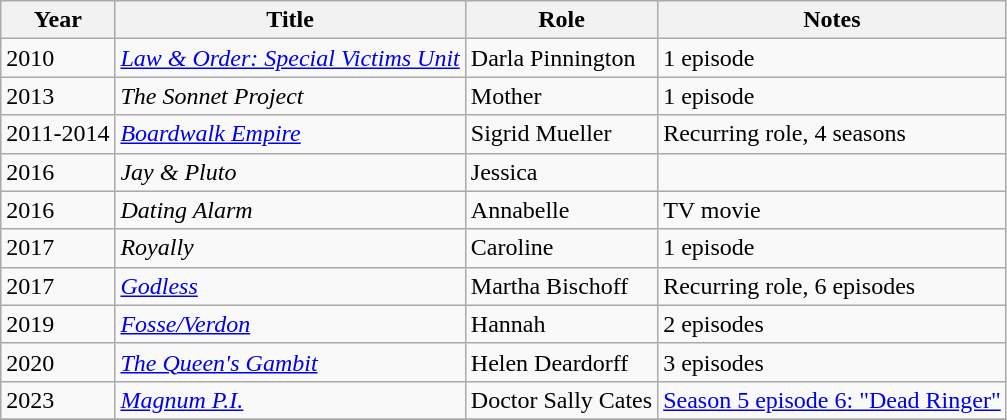<table class="wikitable sortable">
<tr>
<th>Year</th>
<th>Title</th>
<th>Role</th>
<th class="unsortable">Notes</th>
</tr>
<tr>
<td>2010</td>
<td><em><a href='#'>Law & Order: Special Victims Unit</a></em></td>
<td>Darla Pinnington</td>
<td>1 episode</td>
</tr>
<tr>
<td>2013</td>
<td><em>The Sonnet Project</em></td>
<td>Mother</td>
<td>1 episode</td>
</tr>
<tr>
<td>2011-2014</td>
<td><em><a href='#'>Boardwalk Empire</a></em></td>
<td>Sigrid Mueller</td>
<td>Recurring role, 4 seasons</td>
</tr>
<tr>
<td>2016</td>
<td><em>Jay & Pluto</em></td>
<td>Jessica</td>
<td></td>
</tr>
<tr>
<td>2016</td>
<td><em>Dating Alarm</em></td>
<td>Annabelle</td>
<td>TV movie</td>
</tr>
<tr>
<td>2017</td>
<td><em>Royally</em></td>
<td>Caroline</td>
<td>1 episode</td>
</tr>
<tr>
<td>2017</td>
<td><em><a href='#'>Godless</a></em></td>
<td>Martha Bischoff</td>
<td>Recurring role, 6 episodes</td>
</tr>
<tr>
<td>2019</td>
<td><em><a href='#'>Fosse/Verdon</a></em> </td>
<td>Hannah</td>
<td>2 episodes</td>
</tr>
<tr>
<td>2020</td>
<td><em><a href='#'>The Queen's Gambit</a></em></td>
<td>Helen Deardorff</td>
<td>3 episodes</td>
</tr>
<tr>
<td>2023</td>
<td><em><a href='#'>Magnum P.I.</a></em></td>
<td>Doctor Sally Cates</td>
<td><a href='#'>Season 5 episode 6: "Dead Ringer"</a></td>
</tr>
<tr>
</tr>
</table>
